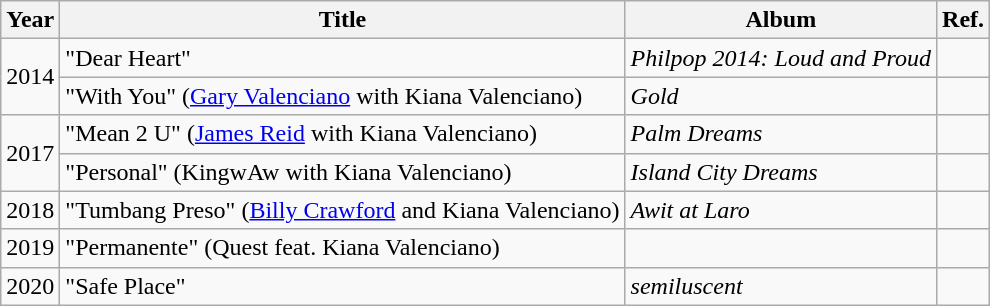<table class="wikitable">
<tr>
<th>Year</th>
<th>Title</th>
<th>Album</th>
<th>Ref.</th>
</tr>
<tr>
<td rowspan="2">2014</td>
<td>"Dear Heart"</td>
<td><em>Philpop 2014: Loud and Proud</em></td>
<td></td>
</tr>
<tr>
<td>"With You" (<a href='#'>Gary Valenciano</a> with Kiana Valenciano)</td>
<td><em>Gold</em></td>
<td></td>
</tr>
<tr>
<td rowspan="2">2017</td>
<td>"Mean 2 U" (<a href='#'>James Reid</a> with Kiana Valenciano)</td>
<td><em>Palm Dreams</em></td>
<td></td>
</tr>
<tr>
<td>"Personal" (KingwAw with Kiana Valenciano)</td>
<td><em>Island City Dreams</em></td>
<td></td>
</tr>
<tr>
<td>2018</td>
<td>"Tumbang Preso" (<a href='#'>Billy Crawford</a> and Kiana Valenciano)</td>
<td><em>Awit at Laro</em></td>
<td></td>
</tr>
<tr>
<td>2019</td>
<td>"Permanente" (Quest feat. Kiana Valenciano)</td>
<td></td>
<td></td>
</tr>
<tr>
<td>2020</td>
<td>"Safe Place"</td>
<td><em>semiluscent</em></td>
<td></td>
</tr>
</table>
